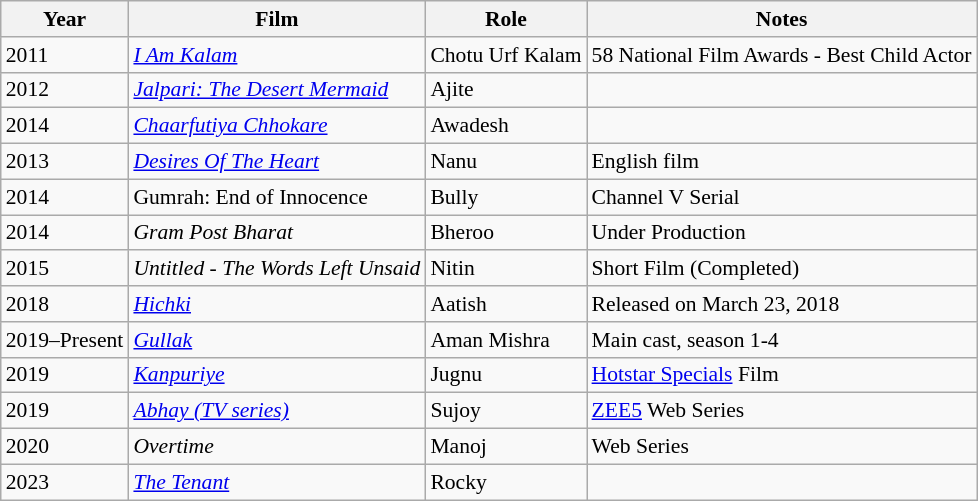<table class="wikitable sortable" style="font-size:90%">
<tr style="text-align:center;">
<th>Year</th>
<th>Film</th>
<th>Role</th>
<th>Notes</th>
</tr>
<tr>
<td>2011</td>
<td><em><a href='#'>I Am Kalam</a></em></td>
<td>Chotu Urf Kalam </td>
<td>58 National Film Awards - Best Child Actor</td>
</tr>
<tr>
<td>2012</td>
<td><em><a href='#'>Jalpari: The Desert Mermaid</a></em></td>
<td>Ajite</td>
<td></td>
</tr>
<tr>
<td>2014</td>
<td><em><a href='#'>Chaarfutiya Chhokare</a></em></td>
<td>Awadesh</td>
<td></td>
</tr>
<tr>
<td>2013</td>
<td><em><a href='#'>Desires Of The Heart</a></em></td>
<td>Nanu</td>
<td>English film</td>
</tr>
<tr>
<td>2014</td>
<td>Gumrah: End of Innocence</td>
<td>Bully</td>
<td>Channel V Serial</td>
</tr>
<tr>
<td>2014</td>
<td><em>Gram Post Bharat</em></td>
<td>Bheroo</td>
<td>Under Production</td>
</tr>
<tr>
<td>2015</td>
<td><em>Untitled - The Words Left Unsaid</em></td>
<td>Nitin</td>
<td>Short Film (Completed)</td>
</tr>
<tr>
<td>2018</td>
<td><em><a href='#'>Hichki</a></em></td>
<td>Aatish</td>
<td>Released on March 23, 2018</td>
</tr>
<tr>
<td>2019–Present</td>
<td><em><a href='#'>Gullak</a></em></td>
<td>Aman Mishra</td>
<td>Main cast, season 1-4</td>
</tr>
<tr>
<td>2019</td>
<td><em><a href='#'>Kanpuriye</a></em></td>
<td>Jugnu</td>
<td><a href='#'>Hotstar Specials</a> Film</td>
</tr>
<tr>
<td>2019</td>
<td><em><a href='#'>Abhay (TV series)</a></em></td>
<td>Sujoy</td>
<td><a href='#'>ZEE5</a> Web Series</td>
</tr>
<tr>
<td>2020</td>
<td><em>Overtime</em></td>
<td>Manoj</td>
<td>Web Series</td>
</tr>
<tr>
<td>2023</td>
<td><em><a href='#'>The Tenant</a></em></td>
<td>Rocky</td>
<td></td>
</tr>
</table>
